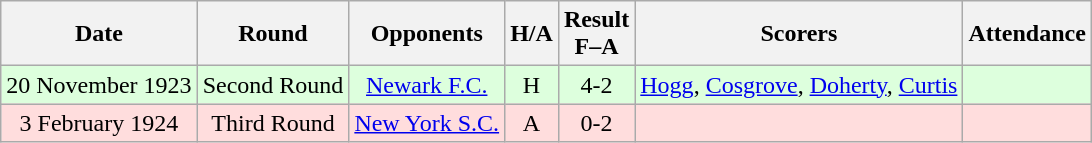<table class="wikitable" style="text-align:center">
<tr>
<th>Date</th>
<th>Round</th>
<th>Opponents</th>
<th>H/A</th>
<th>Result<br>F–A</th>
<th>Scorers</th>
<th>Attendance</th>
</tr>
<tr bgcolor="#ddffdd">
<td>20 November 1923</td>
<td>Second Round</td>
<td><a href='#'>Newark F.C.</a></td>
<td>H</td>
<td>4-2</td>
<td><a href='#'>Hogg</a>, <a href='#'>Cosgrove</a>, <a href='#'>Doherty</a>, <a href='#'>Curtis</a></td>
<td></td>
</tr>
<tr bgcolor="#ffdddd">
<td>3 February 1924</td>
<td>Third Round</td>
<td><a href='#'>New York S.C.</a></td>
<td>A</td>
<td>0-2</td>
<td></td>
<td></td>
</tr>
</table>
